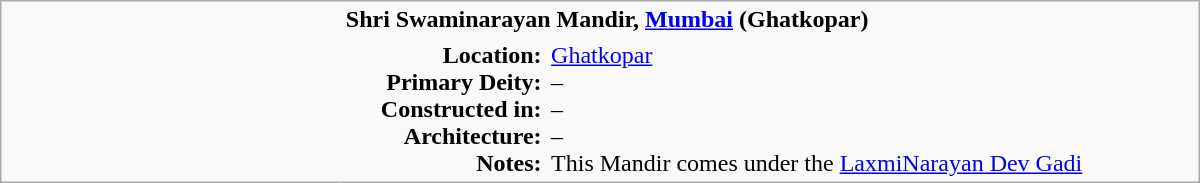<table class="wikitable plain" border="0" width="800">
<tr>
</tr>
<tr>
<td width="220px" rowspan="2" style="border:none;"></td>
<td valign="top" colspan=2 style="border:none;"><strong>Shri Swaminarayan Mandir, <a href='#'>Mumbai</a> (Ghatkopar)</strong></td>
</tr>
<tr>
<td valign="top" style="text-align:right; border:none;"><strong>Location:</strong><br><strong>Primary Deity:</strong><br><strong>Constructed in:</strong><br><strong>Architecture:</strong><br><strong>Notes:</strong></td>
<td valign="top" style="border:none;"><a href='#'>Ghatkopar</a> <br>– <br>– <br>– <br>This Mandir comes under the <a href='#'>LaxmiNarayan Dev Gadi</a></td>
</tr>
</table>
